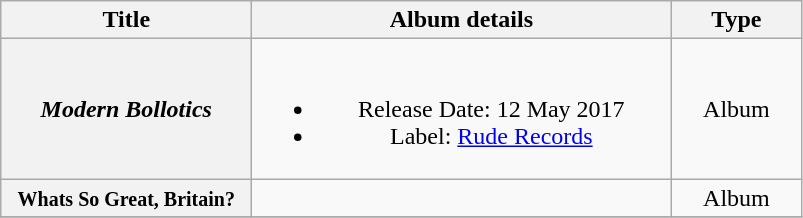<table class="wikitable plainrowheaders" style="text-align:center;">
<tr>
<th scope="col" style="width:10em;">Title</th>
<th scope="col" style="width:17em;">Album details</th>
<th scope="col" style="width:5em;">Type</th>
</tr>
<tr>
<th scope="row"><em>Modern Bollotics</em> </th>
<td><br><ul><li>Release Date: 12 May 2017</li><li>Label: <a href='#'>Rude Records</a></li></ul></td>
<td>Album</td>
</tr>
<tr>
<th><small>Whats So Great, Britain?</small></th>
<td></td>
<td>Album</td>
</tr>
<tr>
</tr>
</table>
